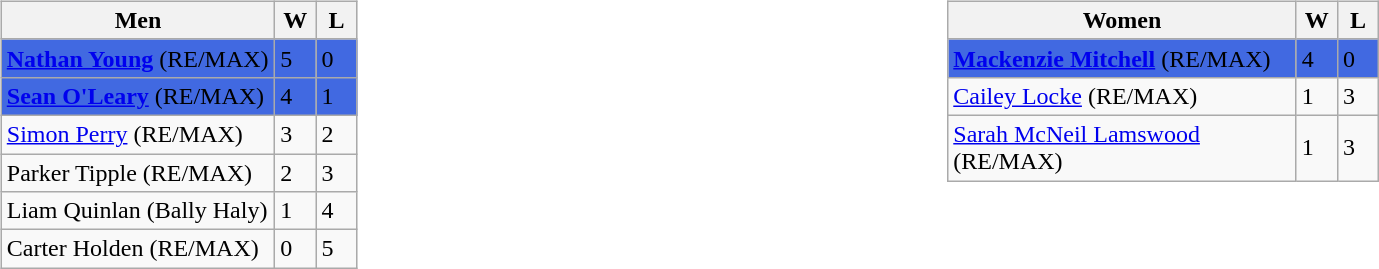<table>
<tr>
<td valign=top width=20%><br><table class=wikitable>
<tr>
<th width=175>Men</th>
<th width=20>W</th>
<th width=20>L</th>
</tr>
<tr bgcolor=#4169E1>
<td><strong><a href='#'>Nathan Young</a></strong> (RE/MAX)</td>
<td>5</td>
<td>0</td>
</tr>
<tr bgcolor=#4169E1>
<td><strong><a href='#'>Sean O'Leary</a></strong> (RE/MAX)</td>
<td>4</td>
<td>1</td>
</tr>
<tr>
<td><a href='#'>Simon Perry</a> (RE/MAX)</td>
<td>3</td>
<td>2</td>
</tr>
<tr>
<td>Parker Tipple (RE/MAX)</td>
<td>2</td>
<td>3</td>
</tr>
<tr>
<td>Liam Quinlan (Bally Haly)</td>
<td>1</td>
<td>4</td>
</tr>
<tr>
<td>Carter Holden (RE/MAX)</td>
<td>0</td>
<td>5</td>
</tr>
</table>
</td>
<td valign=top width=20%><br><table class=wikitable>
<tr>
<th width=225>Women</th>
<th width=20>W</th>
<th width=20>L</th>
</tr>
<tr bgcolor=#4169E1>
<td><strong><a href='#'>Mackenzie Mitchell</a></strong> (RE/MAX)</td>
<td>4</td>
<td>0</td>
</tr>
<tr>
<td><a href='#'>Cailey Locke</a> (RE/MAX)</td>
<td>1</td>
<td>3</td>
</tr>
<tr>
<td><a href='#'>Sarah McNeil Lamswood</a> (RE/MAX)</td>
<td>1</td>
<td>3</td>
</tr>
</table>
</td>
</tr>
</table>
